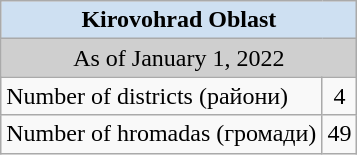<table class="wikitable">
<tr>
<td colspan="2" style="background:#CEE0F2; color:black; text-align:center;"><strong>Kirovohrad Oblast</strong></td>
</tr>
<tr>
<td colspan="2" style="background:#CFCFCF; color:black; text-align:center;">As of January 1, 2022</td>
</tr>
<tr>
<td>Number of districts (райони)</td>
<td align="center">4</td>
</tr>
<tr>
<td>Number of hromadas (громади)</td>
<td align="center">49</td>
</tr>
</table>
